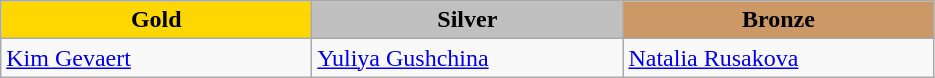<table class="wikitable" style="text-align:left">
<tr align="center">
<td width=200 bgcolor=gold><strong>Gold</strong></td>
<td width=200 bgcolor=silver><strong>Silver</strong></td>
<td width=200 bgcolor=CC9966><strong>Bronze</strong></td>
</tr>
<tr>
<td><a href='#'>Kim Gevaert</a><br><em></em></td>
<td><a href='#'>Yuliya Gushchina</a><br><em></em></td>
<td><a href='#'>Natalia Rusakova</a><br><em></em></td>
</tr>
</table>
